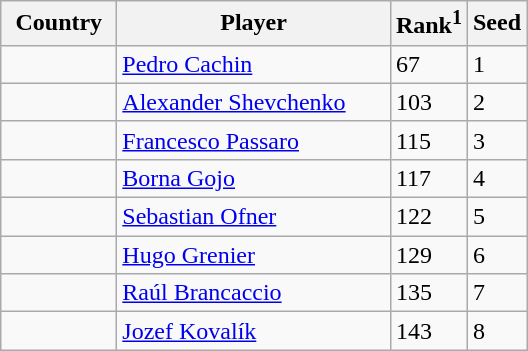<table class="sortable wikitable">
<tr>
<th width="70">Country</th>
<th width="175">Player</th>
<th>Rank<sup>1</sup></th>
<th>Seed</th>
</tr>
<tr>
<td></td>
<td><a href='#'>Pedro Cachin</a></td>
<td>67</td>
<td>1</td>
</tr>
<tr>
<td></td>
<td><a href='#'>Alexander Shevchenko</a></td>
<td>103</td>
<td>2</td>
</tr>
<tr>
<td></td>
<td><a href='#'>Francesco Passaro</a></td>
<td>115</td>
<td>3</td>
</tr>
<tr>
<td></td>
<td><a href='#'>Borna Gojo</a></td>
<td>117</td>
<td>4</td>
</tr>
<tr>
<td></td>
<td><a href='#'>Sebastian Ofner</a></td>
<td>122</td>
<td>5</td>
</tr>
<tr>
<td></td>
<td><a href='#'>Hugo Grenier</a></td>
<td>129</td>
<td>6</td>
</tr>
<tr>
<td></td>
<td><a href='#'>Raúl Brancaccio</a></td>
<td>135</td>
<td>7</td>
</tr>
<tr>
<td></td>
<td><a href='#'>Jozef Kovalík</a></td>
<td>143</td>
<td>8</td>
</tr>
</table>
